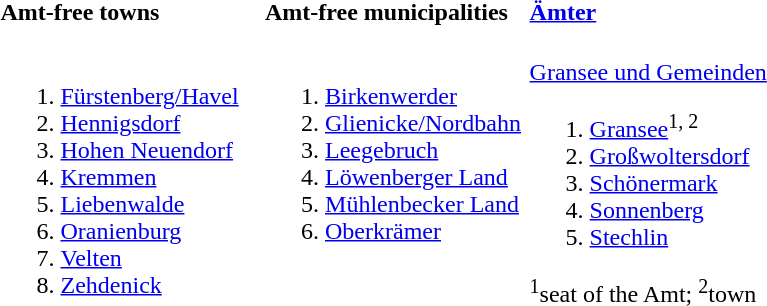<table>
<tr>
<th width=33% align=left>Amt-free towns</th>
<th width=33% align=left>Amt-free municipalities</th>
<th width=33% align=left><a href='#'>Ämter</a></th>
</tr>
<tr valign=top>
<td><br><ol><li><a href='#'>Fürstenberg/Havel</a></li><li><a href='#'>Hennigsdorf</a></li><li><a href='#'>Hohen Neuendorf</a></li><li><a href='#'>Kremmen</a></li><li><a href='#'>Liebenwalde</a></li><li><a href='#'>Oranienburg</a></li><li><a href='#'>Velten</a></li><li><a href='#'>Zehdenick</a></li></ol></td>
<td><br><ol><li><a href='#'>Birkenwerder</a></li><li><a href='#'>Glienicke/Nordbahn</a></li><li><a href='#'>Leegebruch</a></li><li><a href='#'>Löwenberger Land</a></li><li><a href='#'>Mühlenbecker Land</a></li><li><a href='#'>Oberkrämer</a></li></ol></td>
<td><br><a href='#'>Gransee und Gemeinden</a><ol><li><a href='#'>Gransee</a><sup>1, 2</sup></li><li><a href='#'>Großwoltersdorf</a></li><li><a href='#'>Schönermark</a></li><li><a href='#'>Sonnenberg</a></li><li><a href='#'>Stechlin</a></li></ol><sup>1</sup>seat of the Amt; <sup>2</sup>town</td>
</tr>
</table>
